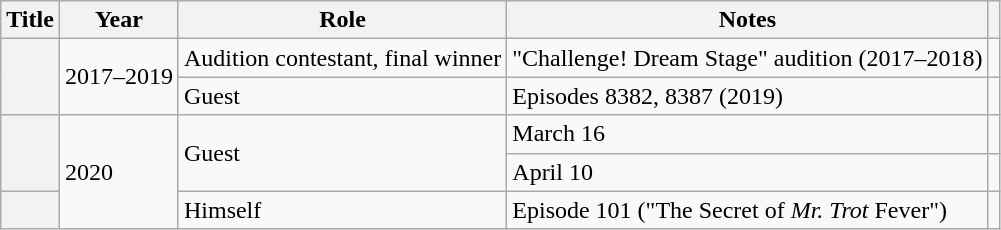<table class="wikitable sortable plainrowheaders">
<tr>
<th scope="col">Title</th>
<th scope="col">Year</th>
<th scope="col">Role</th>
<th scope="col" class="unsortable">Notes</th>
<th class="unsortable"></th>
</tr>
<tr>
<th scope="row" rowspan="2"><em></em></th>
<td rowspan="2">2017–2019</td>
<td>Audition contestant, final winner</td>
<td>"Challenge! Dream Stage" audition (2017–2018)</td>
<td style="text-align:center;"></td>
</tr>
<tr>
<td>Guest</td>
<td>Episodes 8382, 8387 (2019)</td>
<td style="text-align:center;"></td>
</tr>
<tr>
<th scope="row" rowspan="2"><em></em></th>
<td rowspan="3">2020</td>
<td rowspan="2">Guest</td>
<td>March 16 </td>
<td style="text-align:center;"></td>
</tr>
<tr>
<td>April 10</td>
<td style="text-align:center;"></td>
</tr>
<tr>
<th scope="row"><em></em></th>
<td>Himself</td>
<td>Episode 101 ("The Secret of <em>Mr. Trot</em> Fever")</td>
<td style="text-align:center;"></td>
</tr>
</table>
